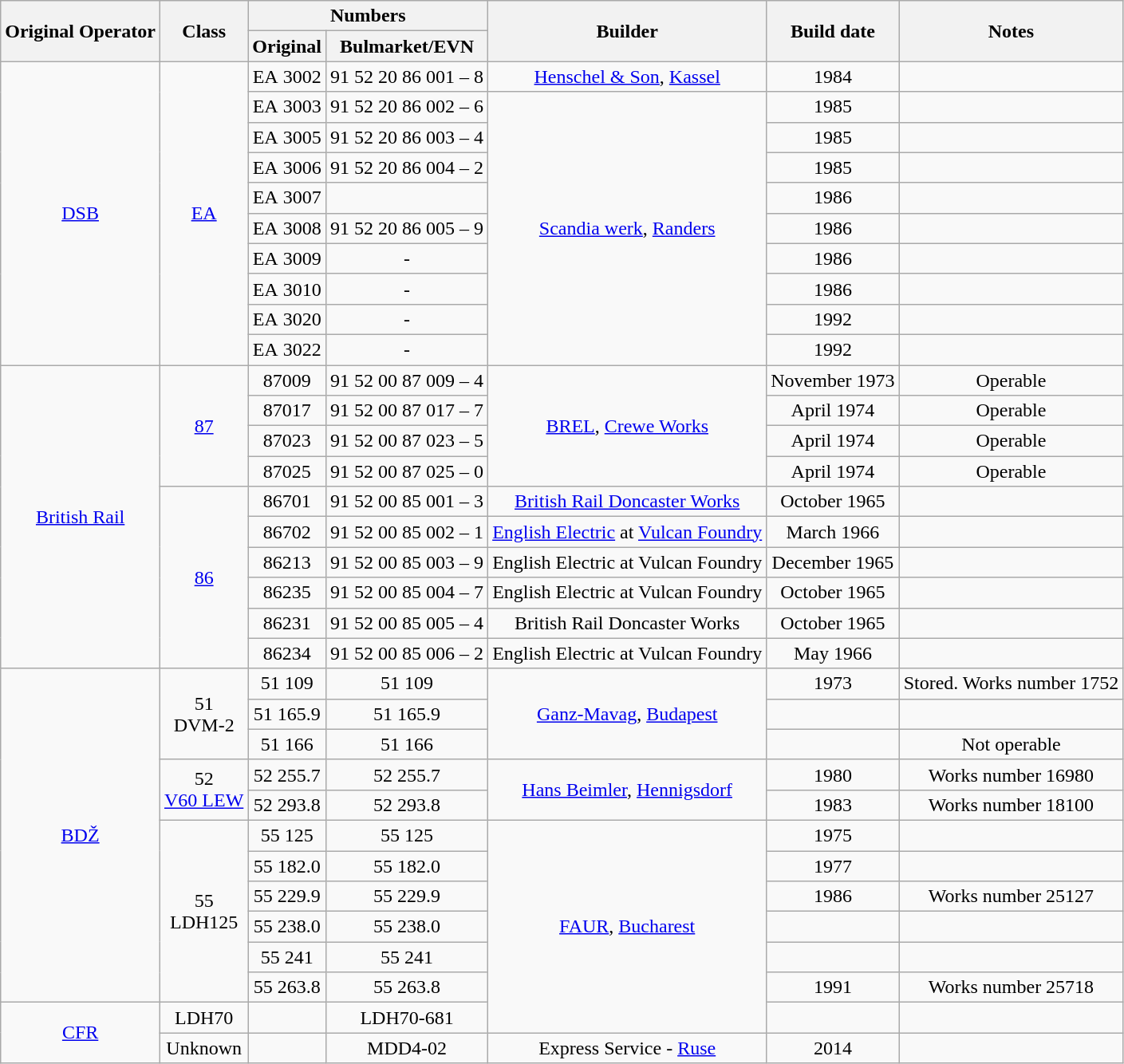<table class="wikitable" style=text-align:center>
<tr>
<th rowspan="2">Original Operator</th>
<th rowspan="2">Class</th>
<th colspan="2">Numbers</th>
<th rowspan="2">Builder</th>
<th rowspan="2">Build date</th>
<th rowspan="2">Notes</th>
</tr>
<tr>
<th>Original</th>
<th>Bulmarket/EVN</th>
</tr>
<tr>
<td rowspan="10"><a href='#'>DSB</a></td>
<td rowspan="10"><a href='#'>EA</a></td>
<td>ЕА 3002</td>
<td>91 52 20 86 001 – 8</td>
<td><a href='#'>Henschel & Son</a>, <a href='#'>Kassel</a></td>
<td>1984</td>
<td></td>
</tr>
<tr>
<td>ЕА 3003</td>
<td>91 52 20 86 002 – 6</td>
<td rowspan="9"><a href='#'>Scandia werk</a>, <a href='#'>Randers</a></td>
<td>1985</td>
<td></td>
</tr>
<tr>
<td>ЕА 3005</td>
<td>91 52 20 86 003 – 4</td>
<td>1985</td>
<td></td>
</tr>
<tr>
<td>ЕА 3006</td>
<td>91 52 20 86 004 – 2</td>
<td>1985</td>
<td></td>
</tr>
<tr>
<td>ЕА 3007</td>
<td></td>
<td>1986</td>
<td></td>
</tr>
<tr>
<td>ЕА 3008</td>
<td>91 52 20 86 005 – 9</td>
<td>1986</td>
<td></td>
</tr>
<tr>
<td>ЕА 3009</td>
<td>-</td>
<td>1986</td>
<td></td>
</tr>
<tr>
<td>ЕА 3010</td>
<td>-</td>
<td>1986</td>
<td></td>
</tr>
<tr>
<td>ЕА 3020</td>
<td>-</td>
<td>1992</td>
<td></td>
</tr>
<tr>
<td>ЕА 3022</td>
<td>-</td>
<td>1992</td>
<td></td>
</tr>
<tr>
<td rowspan="10"><a href='#'>British Rail</a></td>
<td rowspan="4"><a href='#'>87</a></td>
<td>87009</td>
<td>91 52 00 87 009 – 4</td>
<td rowspan="4"><a href='#'>BREL</a>, <a href='#'>Crewe Works</a></td>
<td>November 1973</td>
<td>Operable</td>
</tr>
<tr>
<td>87017</td>
<td>91 52 00 87 017 – 7</td>
<td>April 1974</td>
<td>Operable</td>
</tr>
<tr>
<td>87023</td>
<td>91 52 00 87 023 – 5</td>
<td>April 1974</td>
<td>Operable</td>
</tr>
<tr>
<td>87025</td>
<td>91 52 00 87 025 – 0</td>
<td>April 1974</td>
<td>Operable</td>
</tr>
<tr>
<td rowspan="6"><a href='#'>86</a></td>
<td>86701</td>
<td>91 52 00 85 001 – 3</td>
<td><a href='#'>British Rail Doncaster Works</a></td>
<td>October 1965</td>
<td></td>
</tr>
<tr>
<td>86702</td>
<td>91 52 00 85 002 – 1</td>
<td><a href='#'>English Electric</a> at <a href='#'>Vulcan Foundry</a></td>
<td>March 1966</td>
<td></td>
</tr>
<tr>
<td>86213</td>
<td>91 52 00 85 003 – 9</td>
<td>English Electric at Vulcan Foundry</td>
<td>December 1965</td>
<td></td>
</tr>
<tr>
<td>86235</td>
<td>91 52 00 85 004 – 7</td>
<td>English Electric at Vulcan Foundry</td>
<td>October 1965</td>
<td></td>
</tr>
<tr>
<td>86231</td>
<td>91 52 00 85 005 – 4</td>
<td>British Rail Doncaster Works</td>
<td>October 1965</td>
<td></td>
</tr>
<tr>
<td>86234</td>
<td>91 52 00 85 006 – 2</td>
<td>English Electric at Vulcan Foundry</td>
<td>May 1966</td>
<td></td>
</tr>
<tr>
<td rowspan="11"><a href='#'>BDŽ</a></td>
<td rowspan="3">51<br>DVM-2</td>
<td>51 109</td>
<td>51 109</td>
<td rowspan="3"><a href='#'>Ganz-Mavag</a>, <a href='#'>Budapest</a></td>
<td>1973</td>
<td>Stored. Works number 1752</td>
</tr>
<tr>
<td>51 165.9</td>
<td>51 165.9</td>
<td></td>
<td></td>
</tr>
<tr>
<td>51 166</td>
<td>51 166</td>
<td></td>
<td>Not operable</td>
</tr>
<tr>
<td rowspan="2">52<br><a href='#'>V60 LEW</a></td>
<td>52 255.7</td>
<td>52 255.7</td>
<td rowspan="2"><a href='#'>Hans Beimler</a>, <a href='#'>Hennigsdorf</a></td>
<td>1980</td>
<td>Works number 16980</td>
</tr>
<tr>
<td>52 293.8</td>
<td>52 293.8</td>
<td>1983</td>
<td>Works number 18100</td>
</tr>
<tr>
<td rowspan="6">55<br>LDH125</td>
<td>55 125</td>
<td>55 125</td>
<td rowspan="7"><a href='#'>FAUR</a>, <a href='#'>Bucharest</a></td>
<td>1975</td>
<td></td>
</tr>
<tr>
<td>55 182.0</td>
<td>55 182.0</td>
<td>1977</td>
<td></td>
</tr>
<tr>
<td>55 229.9</td>
<td>55 229.9</td>
<td>1986</td>
<td>Works number 25127</td>
</tr>
<tr>
<td>55 238.0</td>
<td>55 238.0</td>
<td></td>
<td></td>
</tr>
<tr>
<td>55 241</td>
<td>55 241</td>
<td></td>
<td></td>
</tr>
<tr>
<td>55 263.8</td>
<td>55 263.8</td>
<td>1991</td>
<td>Works number 25718</td>
</tr>
<tr>
<td rowspan="2"><a href='#'>CFR</a></td>
<td>LDH70</td>
<td></td>
<td>LDH70-681</td>
<td></td>
<td></td>
</tr>
<tr>
<td>Unknown</td>
<td></td>
<td>MDD4-02</td>
<td>Express Service - <a href='#'>Ruse</a></td>
<td>2014</td>
<td></td>
</tr>
</table>
